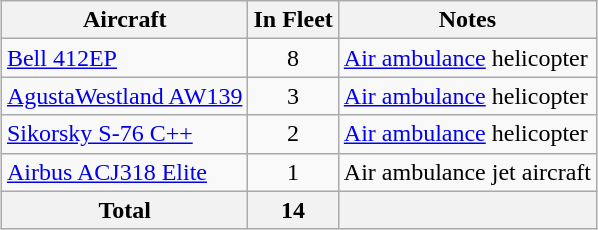<table class="wikitable" style="border-collapse:collapse;margin:auto;">
<tr>
<th>Aircraft</th>
<th>In Fleet</th>
<th>Notes</th>
</tr>
<tr>
<td><a href='#'>Bell 412EP</a></td>
<td align=center>8</td>
<td><a href='#'>Air ambulance</a> helicopter</td>
</tr>
<tr>
<td><a href='#'>AgustaWestland AW139</a></td>
<td align=center>3</td>
<td><a href='#'>Air ambulance</a> helicopter</td>
</tr>
<tr>
<td><a href='#'>Sikorsky S-76 C++</a></td>
<td align=center>2</td>
<td><a href='#'>Air ambulance</a> helicopter</td>
</tr>
<tr>
<td><a href='#'>Airbus ACJ318 Elite</a></td>
<td align=center>1</td>
<td>Air ambulance jet aircraft</td>
</tr>
<tr>
<th>Total</th>
<th>14</th>
<th></th>
</tr>
</table>
